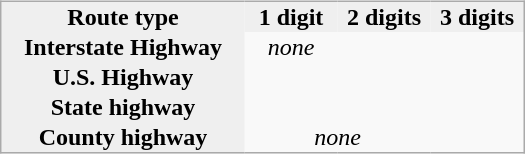<table style="float:right; width:350px; background: #f9f9f9; border:1px solid #aaa; margin:.46em 0 0 1em; border-collapse:collapse;">
<tr>
<th align=center style="background:#efefef;" align=center>Route type</th>
<th style="background:#efefef;" align=center width=60px>1 digit</th>
<th style="background:#efefef;" align=center width=60px>2 digits</th>
<th style="background:#efefef;" align=center width=60px>3 digits</th>
</tr>
<tr>
<th align=center style="background:#efefef;">Interstate Highway</th>
<td align=center><em>none</em></td>
<td align=center></td>
<td align=center></td>
</tr>
<tr>
<th align=center style="background:#efefef;">U.S. Highway</th>
<td align=center></td>
<td align=center></td>
<td align=center></td>
</tr>
<tr>
<th align=center style="background:#efefef;">State highway</th>
<td align=center></td>
<td align=center></td>
<td align=center></td>
</tr>
<tr>
<th align=center style="background:#efefef;">County highway</th>
<td colspan=2 align=center><em>none</em></td>
<td align=center></td>
</tr>
</table>
